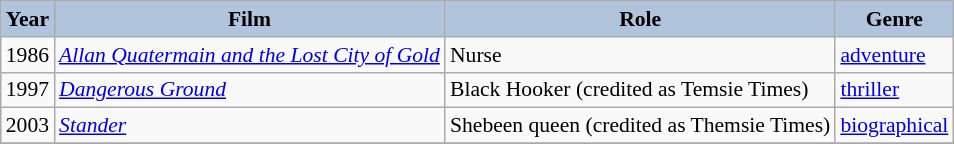<table class="wikitable" style="font-size:90%;">
<tr>
<th style="background:#B0C4DE;">Year</th>
<th style="background:#B0C4DE;">Film</th>
<th style="background:#B0C4DE;">Role</th>
<th style="background:#B0C4DE;">Genre</th>
</tr>
<tr>
<td>1986</td>
<td><em><a href='#'>Allan Quatermain and the Lost City of Gold</a></em></td>
<td>Nurse</td>
<td><a href='#'>adventure</a></td>
</tr>
<tr>
<td>1997</td>
<td><em><a href='#'>Dangerous Ground</a></em></td>
<td>Black Hooker (credited as Temsie Times)</td>
<td><a href='#'>thriller</a></td>
</tr>
<tr>
<td>2003</td>
<td><em><a href='#'>Stander</a></em></td>
<td>Shebeen queen (credited as Themsie Times)</td>
<td><a href='#'>biographical</a></td>
</tr>
<tr>
</tr>
</table>
